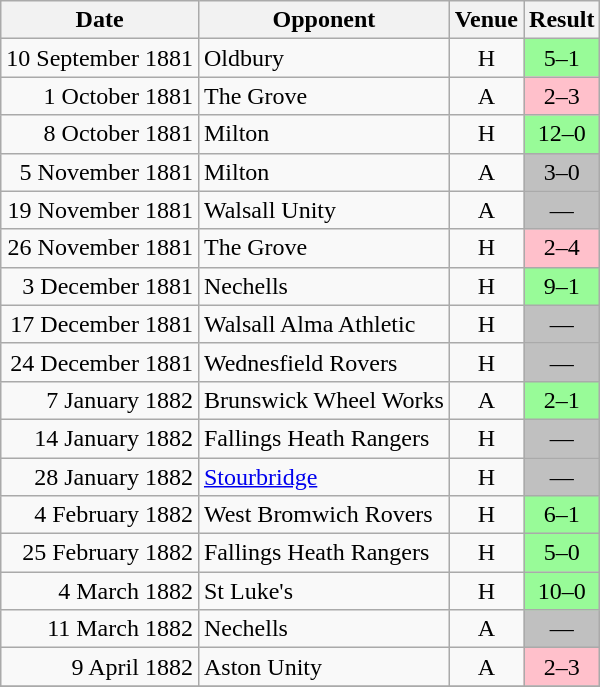<table class="wikitable">
<tr>
<th>Date</th>
<th>Opponent</th>
<th>Venue</th>
<th>Result</th>
</tr>
<tr>
<td align="right">10 September 1881</td>
<td>Oldbury</td>
<td align="center">H</td>
<td align="center" bgcolor="PaleGreen">5–1</td>
</tr>
<tr>
<td align="right">1 October 1881</td>
<td>The Grove</td>
<td align="center">A</td>
<td align="center" bgcolor="Pink">2–3</td>
</tr>
<tr>
<td align="right">8 October 1881</td>
<td>Milton</td>
<td align="center">H</td>
<td align="center" bgcolor="PaleGreen">12–0</td>
</tr>
<tr>
<td align="right">5 November 1881</td>
<td>Milton</td>
<td align="center">A</td>
<td align="center" bgcolor="Silver">3–0</td>
</tr>
<tr>
<td align="right">19 November 1881</td>
<td>Walsall Unity</td>
<td align="center">A</td>
<td align="center" bgcolor="Silver">—</td>
</tr>
<tr>
<td align="right">26 November 1881</td>
<td>The Grove</td>
<td align="center">H</td>
<td align="center" bgcolor="Pink">2–4</td>
</tr>
<tr>
<td align="right">3 December 1881</td>
<td>Nechells</td>
<td align="center">H</td>
<td align="center" bgcolor="PaleGreen">9–1</td>
</tr>
<tr>
<td align="right">17 December 1881</td>
<td>Walsall Alma Athletic</td>
<td align="center">H</td>
<td align="center" bgcolor="Silver">—</td>
</tr>
<tr>
<td align="right">24 December 1881</td>
<td>Wednesfield Rovers</td>
<td align="center">H</td>
<td align="center" bgcolor="Silver">—</td>
</tr>
<tr>
<td align="right">7 January 1882</td>
<td>Brunswick Wheel Works</td>
<td align="center">A</td>
<td align="center" bgcolor="PaleGreen">2–1</td>
</tr>
<tr>
<td align="right">14 January 1882</td>
<td>Fallings Heath Rangers</td>
<td align="center">H</td>
<td align="center" bgcolor="Silver">—</td>
</tr>
<tr>
<td align="right">28 January 1882</td>
<td><a href='#'>Stourbridge</a></td>
<td align="center">H</td>
<td align="center" bgcolor="Silver">—</td>
</tr>
<tr>
<td align="right">4 February 1882</td>
<td>West Bromwich Rovers</td>
<td align="center">H</td>
<td align="center" bgcolor="PaleGreen">6–1</td>
</tr>
<tr>
<td align="right">25 February 1882</td>
<td>Fallings Heath Rangers</td>
<td align="center">H</td>
<td align="center" bgcolor="PaleGreen">5–0</td>
</tr>
<tr>
<td align="right">4 March 1882</td>
<td>St Luke's</td>
<td align="center">H</td>
<td align="center" bgcolor="PaleGreen">10–0</td>
</tr>
<tr>
<td align="right">11 March 1882</td>
<td>Nechells</td>
<td align="center">A</td>
<td align="center" bgcolor="Silver">—</td>
</tr>
<tr>
<td align="right">9 April 1882</td>
<td>Aston Unity</td>
<td align="center">A</td>
<td align="center" bgcolor="Pink">2–3</td>
</tr>
<tr>
</tr>
</table>
